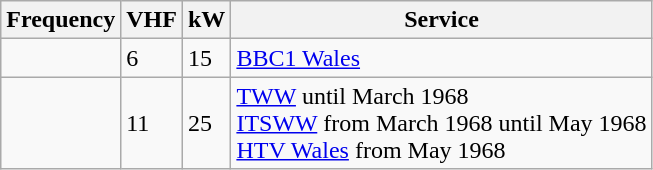<table class="wikitable sortable">
<tr>
<th>Frequency</th>
<th>VHF</th>
<th>kW</th>
<th>Service</th>
</tr>
<tr>
<td></td>
<td>6</td>
<td>15</td>
<td><a href='#'>BBC1 Wales</a></td>
</tr>
<tr>
<td></td>
<td>11</td>
<td>25</td>
<td><a href='#'>TWW</a> until March 1968<br><a href='#'>ITSWW</a> from March 1968 until May 1968<br><a href='#'>HTV Wales</a> from May 1968</td>
</tr>
</table>
